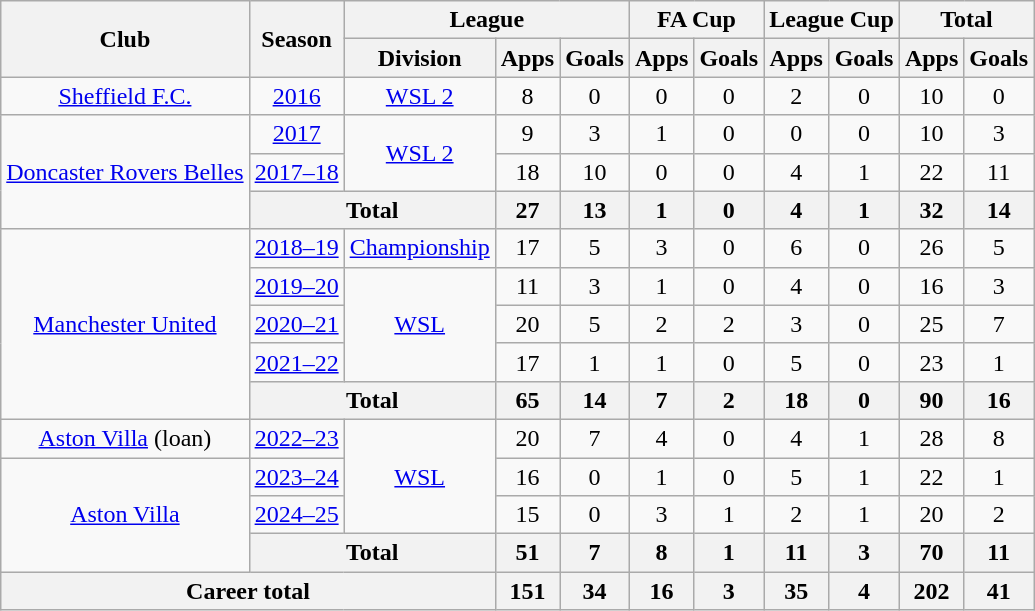<table class="wikitable" style="text-align:center">
<tr>
<th rowspan="2">Club</th>
<th rowspan="2">Season</th>
<th colspan="3">League</th>
<th colspan="2">FA Cup</th>
<th colspan="2">League Cup</th>
<th colspan="2">Total</th>
</tr>
<tr>
<th>Division</th>
<th>Apps</th>
<th>Goals</th>
<th>Apps</th>
<th>Goals</th>
<th>Apps</th>
<th>Goals</th>
<th>Apps</th>
<th>Goals</th>
</tr>
<tr>
<td><a href='#'>Sheffield F.C.</a></td>
<td><a href='#'>2016</a></td>
<td><a href='#'>WSL 2</a></td>
<td>8</td>
<td>0</td>
<td>0</td>
<td>0</td>
<td>2</td>
<td>0</td>
<td>10</td>
<td>0</td>
</tr>
<tr>
<td rowspan="3"><a href='#'>Doncaster Rovers Belles</a></td>
<td><a href='#'>2017</a></td>
<td rowspan="2"><a href='#'>WSL 2</a></td>
<td>9</td>
<td>3</td>
<td>1</td>
<td>0</td>
<td>0</td>
<td>0</td>
<td>10</td>
<td>3</td>
</tr>
<tr>
<td><a href='#'>2017–18</a></td>
<td>18</td>
<td>10</td>
<td>0</td>
<td>0</td>
<td>4</td>
<td>1</td>
<td>22</td>
<td>11</td>
</tr>
<tr>
<th colspan="2">Total</th>
<th>27</th>
<th>13</th>
<th>1</th>
<th>0</th>
<th>4</th>
<th>1</th>
<th>32</th>
<th>14</th>
</tr>
<tr>
<td rowspan="5"><a href='#'>Manchester United</a></td>
<td><a href='#'>2018–19</a></td>
<td><a href='#'>Championship</a></td>
<td>17</td>
<td>5</td>
<td>3</td>
<td>0</td>
<td>6</td>
<td>0</td>
<td>26</td>
<td>5</td>
</tr>
<tr>
<td><a href='#'>2019–20</a></td>
<td rowspan="3"><a href='#'>WSL</a></td>
<td>11</td>
<td>3</td>
<td>1</td>
<td>0</td>
<td>4</td>
<td>0</td>
<td>16</td>
<td>3</td>
</tr>
<tr>
<td><a href='#'>2020–21</a></td>
<td>20</td>
<td>5</td>
<td>2</td>
<td>2</td>
<td>3</td>
<td>0</td>
<td>25</td>
<td>7</td>
</tr>
<tr>
<td><a href='#'>2021–22</a></td>
<td>17</td>
<td>1</td>
<td>1</td>
<td>0</td>
<td>5</td>
<td>0</td>
<td>23</td>
<td>1</td>
</tr>
<tr>
<th colspan="2">Total</th>
<th>65</th>
<th>14</th>
<th>7</th>
<th>2</th>
<th>18</th>
<th>0</th>
<th>90</th>
<th>16</th>
</tr>
<tr>
<td><a href='#'>Aston Villa</a> (loan)</td>
<td><a href='#'>2022–23</a></td>
<td rowspan="3"><a href='#'>WSL</a></td>
<td>20</td>
<td>7</td>
<td>4</td>
<td>0</td>
<td>4</td>
<td>1</td>
<td>28</td>
<td>8</td>
</tr>
<tr>
<td rowspan="3"><a href='#'>Aston Villa</a></td>
<td><a href='#'>2023–24</a></td>
<td>16</td>
<td>0</td>
<td>1</td>
<td>0</td>
<td>5</td>
<td>1</td>
<td>22</td>
<td>1</td>
</tr>
<tr>
<td><a href='#'>2024–25</a></td>
<td>15</td>
<td>0</td>
<td>3</td>
<td>1</td>
<td>2</td>
<td>1</td>
<td>20</td>
<td>2</td>
</tr>
<tr>
<th colspan="2">Total</th>
<th>51</th>
<th>7</th>
<th>8</th>
<th>1</th>
<th>11</th>
<th>3</th>
<th>70</th>
<th>11</th>
</tr>
<tr>
<th colspan="3">Career total</th>
<th>151</th>
<th>34</th>
<th>16</th>
<th>3</th>
<th>35</th>
<th>4</th>
<th>202</th>
<th>41</th>
</tr>
</table>
